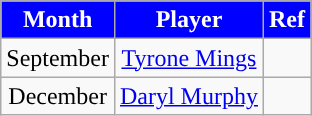<table class="wikitable" style="text-align:center">
<tr>
<th style="background:blue; color:white; width=0%">Month</th>
<th style="background:blue; color:white; width=0%">Player</th>
<th style="background:blue; color:white; width=0%">Ref</th>
</tr>
<tr>
<td>September</td>
<td> <a href='#'>Tyrone Mings</a></td>
<td></td>
</tr>
<tr>
<td>December</td>
<td> <a href='#'>Daryl Murphy</a></td>
<td></td>
</tr>
</table>
